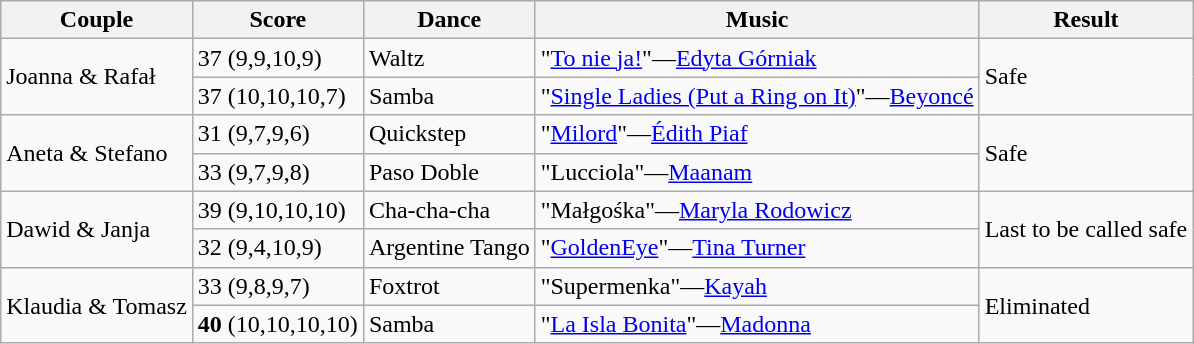<table class="wikitable">
<tr>
<th>Couple</th>
<th>Score</th>
<th>Dance</th>
<th>Music</th>
<th>Result</th>
</tr>
<tr>
<td rowspan="2">Joanna & Rafał</td>
<td>37 (9,9,10,9)</td>
<td>Waltz</td>
<td>"<a href='#'>To nie ja!</a>"—<a href='#'>Edyta Górniak</a></td>
<td rowspan="2">Safe</td>
</tr>
<tr>
<td>37 (10,10,10,7)</td>
<td>Samba</td>
<td>"<a href='#'>Single Ladies (Put a Ring on It)</a>"—<a href='#'>Beyoncé</a></td>
</tr>
<tr>
<td rowspan="2">Aneta & Stefano</td>
<td>31 (9,7,9,6)</td>
<td>Quickstep</td>
<td>"<a href='#'>Milord</a>"—<a href='#'>Édith Piaf</a></td>
<td rowspan="2">Safe</td>
</tr>
<tr>
<td>33 (9,7,9,8)</td>
<td>Paso Doble</td>
<td>"Lucciola"—<a href='#'>Maanam</a></td>
</tr>
<tr>
<td rowspan="2">Dawid & Janja</td>
<td>39 (9,10,10,10)</td>
<td>Cha-cha-cha</td>
<td>"Małgośka"—<a href='#'>Maryla Rodowicz</a></td>
<td rowspan="2">Last to be called safe</td>
</tr>
<tr>
<td>32 (9,4,10,9)</td>
<td>Argentine Tango</td>
<td>"<a href='#'>GoldenEye</a>"—<a href='#'>Tina Turner</a></td>
</tr>
<tr>
<td rowspan="2">Klaudia & Tomasz</td>
<td>33 (9,8,9,7)</td>
<td>Foxtrot</td>
<td>"Supermenka"—<a href='#'>Kayah</a></td>
<td rowspan="2">Eliminated</td>
</tr>
<tr>
<td><strong>40</strong> (10,10,10,10)</td>
<td>Samba</td>
<td>"<a href='#'>La Isla Bonita</a>"—<a href='#'>Madonna</a></td>
</tr>
</table>
